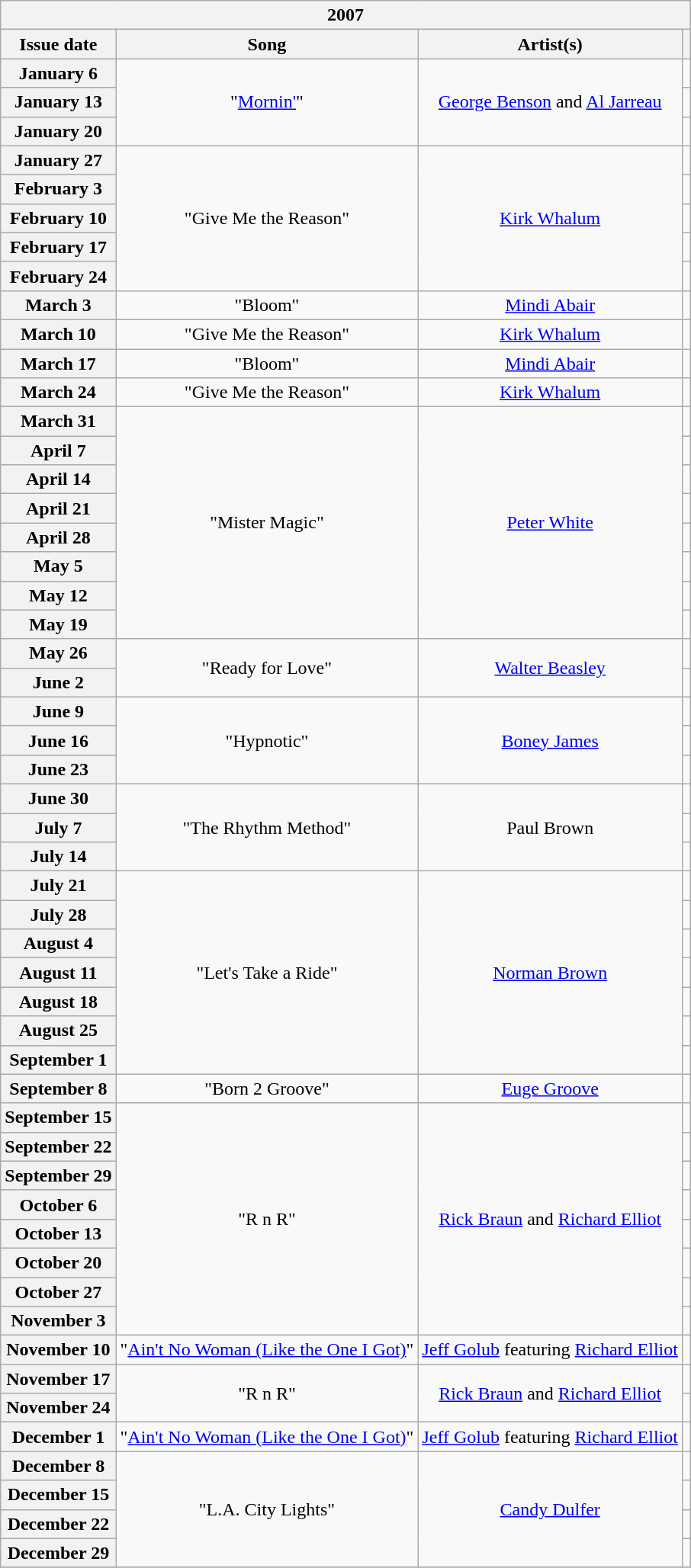<table class="wikitable plainrowheaders" style="text-align: center;">
<tr>
<th colspan="5">2007</th>
</tr>
<tr>
<th scope="col">Issue date</th>
<th scope="col">Song</th>
<th scope="col">Artist(s)</th>
<th scope="col"></th>
</tr>
<tr>
<th scope="row">January 6</th>
<td rowspan="3">"<a href='#'>Mornin'</a>"</td>
<td rowspan="3"><a href='#'>George Benson</a> and <a href='#'>Al Jarreau</a></td>
<td align="center"></td>
</tr>
<tr>
<th scope="row">January 13</th>
<td align="center"></td>
</tr>
<tr>
<th scope="row">January 20</th>
<td align="center"></td>
</tr>
<tr>
<th scope="row">January 27</th>
<td rowspan="5">"Give Me the Reason"</td>
<td rowspan="5"><a href='#'>Kirk Whalum</a></td>
<td align="center"></td>
</tr>
<tr>
<th scope="row">February 3</th>
<td align="center"></td>
</tr>
<tr>
<th scope="row">February 10</th>
<td align="center"></td>
</tr>
<tr>
<th scope="row">February 17</th>
<td align="center"></td>
</tr>
<tr>
<th scope="row">February 24</th>
<td align="center"></td>
</tr>
<tr>
<th scope="row">March 3</th>
<td>"Bloom"</td>
<td><a href='#'>Mindi Abair</a></td>
<td align="center"></td>
</tr>
<tr>
<th scope="row">March 10</th>
<td>"Give Me the Reason"</td>
<td><a href='#'>Kirk Whalum</a></td>
<td align="center"></td>
</tr>
<tr>
<th scope="row">March 17</th>
<td>"Bloom"</td>
<td><a href='#'>Mindi Abair</a></td>
<td align="center"></td>
</tr>
<tr>
<th scope="row">March 24</th>
<td>"Give Me the Reason"</td>
<td><a href='#'>Kirk Whalum</a></td>
<td align="center"></td>
</tr>
<tr>
<th scope="row">March 31</th>
<td rowspan="8">"Mister Magic"</td>
<td rowspan="8"><a href='#'>Peter White</a></td>
<td align="center"></td>
</tr>
<tr>
<th scope="row">April 7</th>
<td align="center"></td>
</tr>
<tr>
<th scope="row">April 14</th>
<td align="center"></td>
</tr>
<tr>
<th scope="row">April 21</th>
<td align="center"></td>
</tr>
<tr>
<th scope="row">April 28</th>
<td align="center"></td>
</tr>
<tr>
<th scope="row">May 5</th>
<td align="center"></td>
</tr>
<tr>
<th scope="row">May 12</th>
<td align="center"></td>
</tr>
<tr>
<th scope="row">May 19</th>
<td align="center"></td>
</tr>
<tr>
<th scope="row">May 26</th>
<td rowspan="2">"Ready for Love"</td>
<td rowspan="2"><a href='#'>Walter Beasley</a></td>
<td align="center"></td>
</tr>
<tr>
<th scope="row">June 2</th>
<td align="center"></td>
</tr>
<tr>
<th scope="row">June 9</th>
<td rowspan="3">"Hypnotic"</td>
<td rowspan="3"><a href='#'>Boney James</a></td>
<td align="center"></td>
</tr>
<tr>
<th scope="row">June 16</th>
<td align="center"></td>
</tr>
<tr>
<th scope="row">June 23</th>
<td align="center"></td>
</tr>
<tr>
<th scope="row">June 30</th>
<td rowspan="3">"The Rhythm Method"</td>
<td rowspan="3">Paul Brown</td>
<td align="center"></td>
</tr>
<tr>
<th scope="row">July 7</th>
<td align="center"></td>
</tr>
<tr>
<th scope="row">July 14</th>
<td align="center"></td>
</tr>
<tr>
<th scope="row">July 21</th>
<td rowspan="7">"Let's Take a Ride"</td>
<td rowspan="7"><a href='#'>Norman Brown</a></td>
<td align="center"></td>
</tr>
<tr>
<th scope="row">July 28</th>
<td align="center"></td>
</tr>
<tr>
<th scope="row">August 4</th>
<td align="center"></td>
</tr>
<tr>
<th scope="row">August 11</th>
<td align="center"></td>
</tr>
<tr>
<th scope="row">August 18</th>
<td align="center"></td>
</tr>
<tr>
<th scope="row">August 25</th>
<td align="center"></td>
</tr>
<tr>
<th scope="row">September 1</th>
<td align="center"></td>
</tr>
<tr>
<th scope="row">September 8</th>
<td>"Born 2 Groove"</td>
<td><a href='#'>Euge Groove</a></td>
<td align="center"></td>
</tr>
<tr>
<th scope="row">September 15</th>
<td rowspan="8">"R n R"</td>
<td rowspan="8"><a href='#'>Rick Braun</a> and <a href='#'>Richard Elliot</a></td>
<td align="center"></td>
</tr>
<tr>
<th scope="row">September 22</th>
<td align="center"></td>
</tr>
<tr>
<th scope="row">September 29</th>
<td align="center"></td>
</tr>
<tr>
<th scope="row">October 6</th>
<td align="center"></td>
</tr>
<tr>
<th scope="row">October 13</th>
<td align="center"></td>
</tr>
<tr>
<th scope="row">October 20</th>
<td align="center"></td>
</tr>
<tr>
<th scope="row">October 27</th>
<td align="center"></td>
</tr>
<tr>
<th scope="row">November 3</th>
<td align="center"></td>
</tr>
<tr>
<th scope="row">November 10</th>
<td>"<a href='#'>Ain't No Woman (Like the One I Got)</a>"</td>
<td><a href='#'>Jeff Golub</a> featuring <a href='#'>Richard Elliot</a></td>
<td align="center"></td>
</tr>
<tr>
<th scope="row">November 17</th>
<td rowspan="2">"R n R"</td>
<td rowspan="2"><a href='#'>Rick Braun</a> and <a href='#'>Richard Elliot</a></td>
<td align="center"></td>
</tr>
<tr>
<th scope="row">November 24</th>
<td align="center"></td>
</tr>
<tr>
<th scope="row">December 1</th>
<td>"<a href='#'>Ain't No Woman (Like the One I Got)</a>"</td>
<td><a href='#'>Jeff Golub</a> featuring <a href='#'>Richard Elliot</a></td>
<td align="center"></td>
</tr>
<tr>
<th scope="row">December 8</th>
<td rowspan="4">"L.A. City Lights"</td>
<td rowspan="4"><a href='#'>Candy Dulfer</a></td>
<td align="center"></td>
</tr>
<tr>
<th scope="row">December 15</th>
<td align="center"></td>
</tr>
<tr>
<th scope="row">December 22</th>
<td align="center"></td>
</tr>
<tr>
<th scope="row">December 29</th>
<td align="center"></td>
</tr>
<tr>
</tr>
</table>
